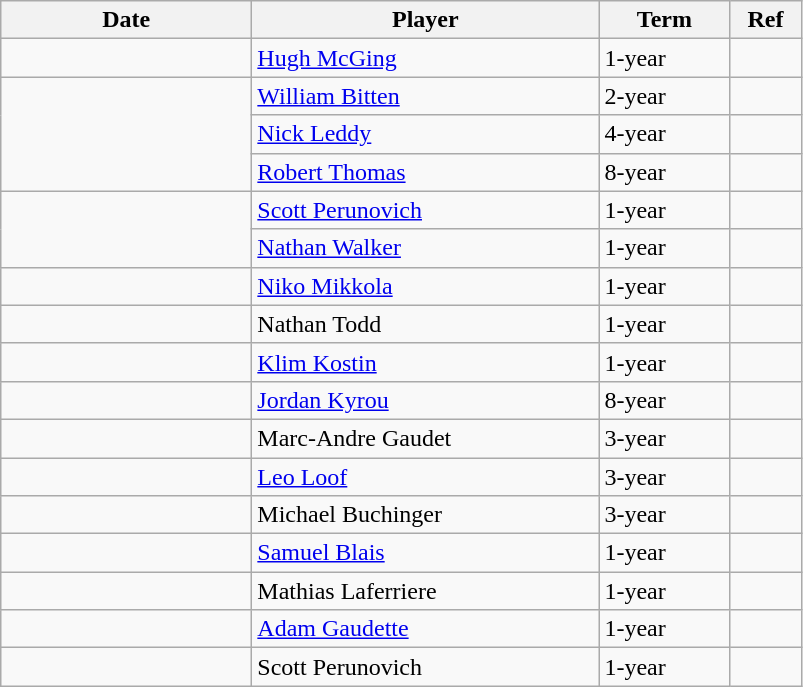<table class="wikitable">
<tr>
<th style="width: 10em;">Date</th>
<th style="width: 14em;">Player</th>
<th style="width: 5em;">Term</th>
<th style="width: 2.5em;">Ref</th>
</tr>
<tr>
<td></td>
<td><a href='#'>Hugh McGing</a></td>
<td>1-year</td>
<td></td>
</tr>
<tr>
<td rowspan=3></td>
<td><a href='#'>William Bitten</a></td>
<td>2-year</td>
<td></td>
</tr>
<tr>
<td><a href='#'>Nick Leddy</a></td>
<td>4-year</td>
<td></td>
</tr>
<tr>
<td><a href='#'>Robert Thomas</a></td>
<td>8-year</td>
<td></td>
</tr>
<tr>
<td rowspan=2></td>
<td><a href='#'>Scott Perunovich</a></td>
<td>1-year</td>
<td></td>
</tr>
<tr>
<td><a href='#'>Nathan Walker</a></td>
<td>1-year</td>
<td></td>
</tr>
<tr>
<td></td>
<td><a href='#'>Niko Mikkola</a></td>
<td>1-year</td>
<td></td>
</tr>
<tr>
<td></td>
<td>Nathan Todd</td>
<td>1-year</td>
<td></td>
</tr>
<tr>
<td></td>
<td><a href='#'>Klim Kostin</a></td>
<td>1-year</td>
<td></td>
</tr>
<tr>
<td></td>
<td><a href='#'>Jordan Kyrou</a></td>
<td>8-year</td>
<td></td>
</tr>
<tr>
<td></td>
<td>Marc-Andre Gaudet</td>
<td>3-year</td>
<td></td>
</tr>
<tr>
<td></td>
<td><a href='#'>Leo Loof</a></td>
<td>3-year</td>
<td></td>
</tr>
<tr>
<td></td>
<td>Michael Buchinger</td>
<td>3-year</td>
<td></td>
</tr>
<tr>
<td></td>
<td><a href='#'>Samuel Blais</a></td>
<td>1-year</td>
<td></td>
</tr>
<tr>
<td></td>
<td>Mathias Laferriere</td>
<td>1-year</td>
<td></td>
</tr>
<tr>
<td></td>
<td><a href='#'>Adam Gaudette</a></td>
<td>1-year</td>
<td></td>
</tr>
<tr>
<td></td>
<td>Scott Perunovich</td>
<td>1-year</td>
<td></td>
</tr>
</table>
